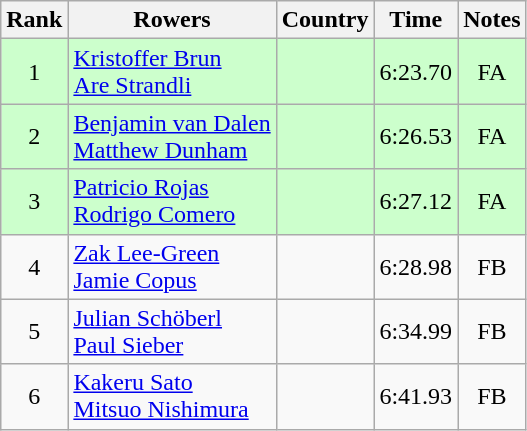<table class="wikitable" style="text-align:center">
<tr>
<th>Rank</th>
<th>Rowers</th>
<th>Country</th>
<th>Time</th>
<th>Notes</th>
</tr>
<tr bgcolor=ccffcc>
<td>1</td>
<td align="left"><a href='#'>Kristoffer Brun</a><br><a href='#'>Are Strandli</a></td>
<td align="left"></td>
<td>6:23.70</td>
<td>FA</td>
</tr>
<tr bgcolor=ccffcc>
<td>2</td>
<td align="left"><a href='#'>Benjamin van Dalen</a><br><a href='#'>Matthew Dunham</a></td>
<td align="left"></td>
<td>6:26.53</td>
<td>FA</td>
</tr>
<tr bgcolor=ccffcc>
<td>3</td>
<td align="left"><a href='#'>Patricio Rojas</a><br><a href='#'>Rodrigo Comero</a></td>
<td align="left"></td>
<td>6:27.12</td>
<td>FA</td>
</tr>
<tr>
<td>4</td>
<td align="left"><a href='#'>Zak Lee-Green</a><br><a href='#'>Jamie Copus</a></td>
<td align="left"></td>
<td>6:28.98</td>
<td>FB</td>
</tr>
<tr>
<td>5</td>
<td align="left"><a href='#'>Julian Schöberl</a><br><a href='#'>Paul Sieber</a></td>
<td align="left"></td>
<td>6:34.99</td>
<td>FB</td>
</tr>
<tr>
<td>6</td>
<td align="left"><a href='#'>Kakeru Sato</a><br><a href='#'>Mitsuo Nishimura</a></td>
<td align="left"></td>
<td>6:41.93</td>
<td>FB</td>
</tr>
</table>
